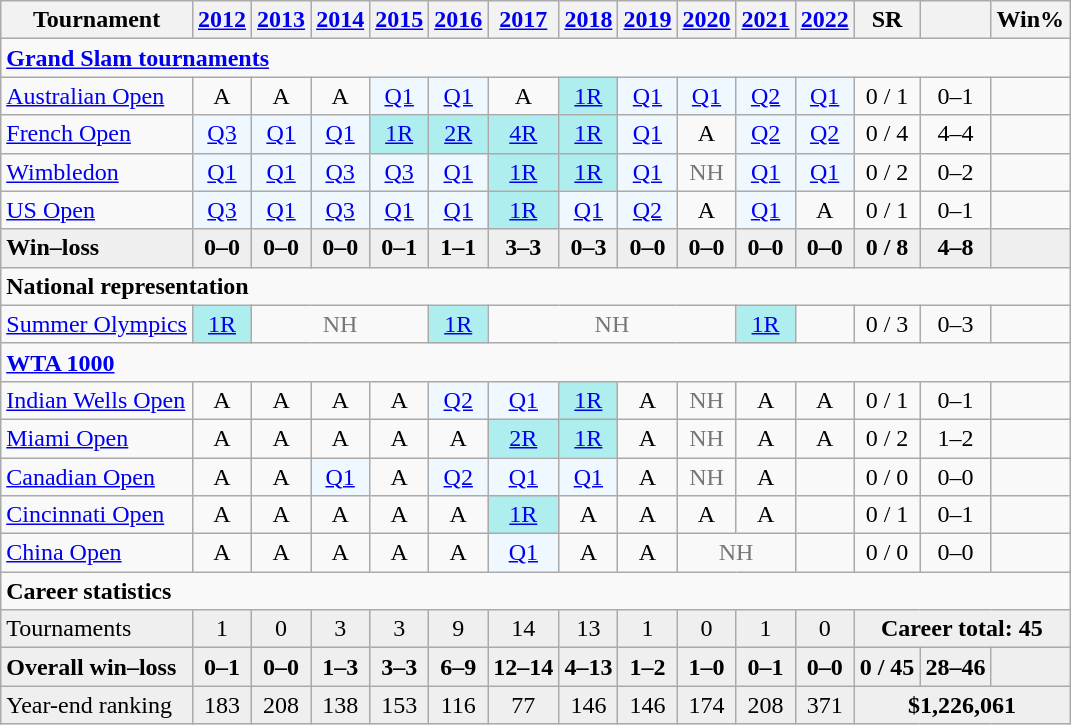<table class=wikitable style=text-align:center;>
<tr>
<th>Tournament</th>
<th><a href='#'>2012</a></th>
<th><a href='#'>2013</a></th>
<th><a href='#'>2014</a></th>
<th><a href='#'>2015</a></th>
<th><a href='#'>2016</a></th>
<th><a href='#'>2017</a></th>
<th><a href='#'>2018</a></th>
<th><a href='#'>2019</a></th>
<th><a href='#'>2020</a></th>
<th><a href='#'>2021</a></th>
<th><a href='#'>2022</a></th>
<th>SR</th>
<th></th>
<th>Win%</th>
</tr>
<tr>
<td colspan="15" align="left"><strong><a href='#'>Grand Slam tournaments</a></strong></td>
</tr>
<tr>
<td align=left><a href='#'>Australian Open</a></td>
<td>A</td>
<td>A</td>
<td>A</td>
<td bgcolor=f0f8ff><a href='#'>Q1</a></td>
<td bgcolor=f0f8ff><a href='#'>Q1</a></td>
<td>A</td>
<td bgcolor=afeeee><a href='#'>1R</a></td>
<td bgcolor=f0f8ff><a href='#'>Q1</a></td>
<td bgcolor=f0f8ff><a href='#'>Q1</a></td>
<td bgcolor=f0f8ff><a href='#'>Q2</a></td>
<td bgcolor=f0f8ff><a href='#'>Q1</a></td>
<td>0 / 1</td>
<td>0–1</td>
<td></td>
</tr>
<tr>
<td align=left><a href='#'>French Open</a></td>
<td bgcolor=f0f8ff><a href='#'>Q3</a></td>
<td bgcolor=f0f8ff><a href='#'>Q1</a></td>
<td bgcolor=f0f8ff><a href='#'>Q1</a></td>
<td bgcolor=afeeee><a href='#'>1R</a></td>
<td bgcolor=afeeee><a href='#'>2R</a></td>
<td bgcolor=afeeee><a href='#'>4R</a></td>
<td bgcolor=afeeee><a href='#'>1R</a></td>
<td bgcolor=f0f8ff><a href='#'>Q1</a></td>
<td>A</td>
<td bgcolor=f0f8ff><a href='#'>Q2</a></td>
<td bgcolor=f0f8ff><a href='#'>Q2</a></td>
<td>0 / 4</td>
<td>4–4</td>
<td></td>
</tr>
<tr>
<td align=left><a href='#'>Wimbledon</a></td>
<td bgcolor=f0f8ff><a href='#'>Q1</a></td>
<td bgcolor=f0f8ff><a href='#'>Q1</a></td>
<td bgcolor=f0f8ff><a href='#'>Q3</a></td>
<td bgcolor=f0f8ff><a href='#'>Q3</a></td>
<td bgcolor=f0f8ff><a href='#'>Q1</a></td>
<td bgcolor=afeeee><a href='#'>1R</a></td>
<td bgcolor=afeeee><a href='#'>1R</a></td>
<td bgcolor=f0f8ff><a href='#'>Q1</a></td>
<td style="color:#767676;">NH</td>
<td bgcolor=f0f8ff><a href='#'>Q1</a></td>
<td bgcolor=f0f8ff><a href='#'>Q1</a></td>
<td>0 / 2</td>
<td>0–2</td>
<td></td>
</tr>
<tr>
<td align=left><a href='#'>US Open</a></td>
<td bgcolor=f0f8ff><a href='#'>Q3</a></td>
<td bgcolor=f0f8ff><a href='#'>Q1</a></td>
<td bgcolor=f0f8ff><a href='#'>Q3</a></td>
<td bgcolor=f0f8ff><a href='#'>Q1</a></td>
<td bgcolor=f0f8ff><a href='#'>Q1</a></td>
<td bgcolor=afeeee><a href='#'>1R</a></td>
<td bgcolor=f0f8ff><a href='#'>Q1</a></td>
<td bgcolor=f0f8ff><a href='#'>Q2</a></td>
<td>A</td>
<td bgcolor=f0f8ff><a href='#'>Q1</a></td>
<td>A</td>
<td>0 / 1</td>
<td>0–1</td>
<td></td>
</tr>
<tr style="background:#efefef; font-weight:bold;">
<td align=left>Win–loss</td>
<td>0–0</td>
<td>0–0</td>
<td>0–0</td>
<td>0–1</td>
<td>1–1</td>
<td>3–3</td>
<td>0–3</td>
<td>0–0</td>
<td>0–0</td>
<td>0–0</td>
<td>0–0</td>
<td>0 / 8</td>
<td>4–8</td>
<td></td>
</tr>
<tr>
<td colspan="15" align="left"><strong>National representation</strong></td>
</tr>
<tr>
<td align=left><a href='#'>Summer Olympics</a></td>
<td bgcolor=afeeee><a href='#'>1R</a></td>
<td style="color:#767676;" colspan="3">NH</td>
<td bgcolor=afeeee><a href='#'>1R</a></td>
<td colspan="4" style="color:#767676;">NH</td>
<td bgcolor=afeeee><a href='#'>1R</a></td>
<td></td>
<td>0 / 3</td>
<td>0–3</td>
<td></td>
</tr>
<tr>
<td colspan="15" align="left"><strong><a href='#'>WTA 1000</a></strong></td>
</tr>
<tr>
<td align=left><a href='#'>Indian Wells Open</a></td>
<td>A</td>
<td>A</td>
<td>A</td>
<td>A</td>
<td bgcolor=f0f8ff><a href='#'>Q2</a></td>
<td bgcolor=f0f8ff><a href='#'>Q1</a></td>
<td bgcolor=afeeee><a href='#'>1R</a></td>
<td>A</td>
<td style="color:#767676;">NH</td>
<td>A</td>
<td>A</td>
<td>0 / 1</td>
<td>0–1</td>
<td></td>
</tr>
<tr>
<td align=left><a href='#'>Miami Open</a></td>
<td>A</td>
<td>A</td>
<td>A</td>
<td>A</td>
<td>A</td>
<td bgcolor=afeeee><a href='#'>2R</a></td>
<td bgcolor=afeeee><a href='#'>1R</a></td>
<td>A</td>
<td style="color:#767676;">NH</td>
<td>A</td>
<td>A</td>
<td>0 / 2</td>
<td>1–2</td>
<td></td>
</tr>
<tr>
<td align="left"><a href='#'>Canadian Open</a></td>
<td>A</td>
<td>A</td>
<td bgcolor=f0f8ff><a href='#'>Q1</a></td>
<td>A</td>
<td bgcolor=f0f8ff><a href='#'>Q2</a></td>
<td bgcolor=f0f8ff><a href='#'>Q1</a></td>
<td bgcolor=f0f8ff><a href='#'>Q1</a></td>
<td>A</td>
<td style="color:#767676;">NH</td>
<td>A</td>
<td></td>
<td>0 / 0</td>
<td>0–0</td>
<td></td>
</tr>
<tr>
<td align="left"><a href='#'>Cincinnati Open</a></td>
<td>A</td>
<td>A</td>
<td>A</td>
<td>A</td>
<td>A</td>
<td bgcolor="afeeee"><a href='#'>1R</a></td>
<td>A</td>
<td>A</td>
<td>A</td>
<td>A</td>
<td></td>
<td>0 / 1</td>
<td>0–1</td>
<td></td>
</tr>
<tr>
<td align=left><a href='#'>China Open</a></td>
<td>A</td>
<td>A</td>
<td>A</td>
<td>A</td>
<td>A</td>
<td bgcolor=f0f8ff><a href='#'>Q1</a></td>
<td>A</td>
<td>A</td>
<td colspan="2" style="color:#767676">NH</td>
<td></td>
<td>0 / 0</td>
<td>0–0</td>
<td></td>
</tr>
<tr>
<td colspan="15" align="left"><strong>Career statistics</strong></td>
</tr>
<tr style="background:#efefef;">
<td align=left>Tournaments</td>
<td>1</td>
<td>0</td>
<td>3</td>
<td>3</td>
<td>9</td>
<td>14</td>
<td>13</td>
<td>1</td>
<td>0</td>
<td>1</td>
<td>0</td>
<td colspan="3"><strong>Career total: 45</strong></td>
</tr>
<tr style="background:#efefef; font-weight:bold;">
<td align=left>Overall win–loss</td>
<td>0–1</td>
<td>0–0</td>
<td>1–3</td>
<td>3–3</td>
<td>6–9</td>
<td>12–14</td>
<td>4–13</td>
<td>1–2</td>
<td>1–0</td>
<td>0–1</td>
<td>0–0</td>
<td>0 / 45</td>
<td>28–46</td>
<td></td>
</tr>
<tr style="background:#efefef;">
<td align=left>Year-end ranking</td>
<td>183</td>
<td>208</td>
<td>138</td>
<td>153</td>
<td>116</td>
<td>77</td>
<td>146</td>
<td>146</td>
<td>174</td>
<td>208</td>
<td>371</td>
<td colspan=3><strong>$1,226,061</strong></td>
</tr>
</table>
